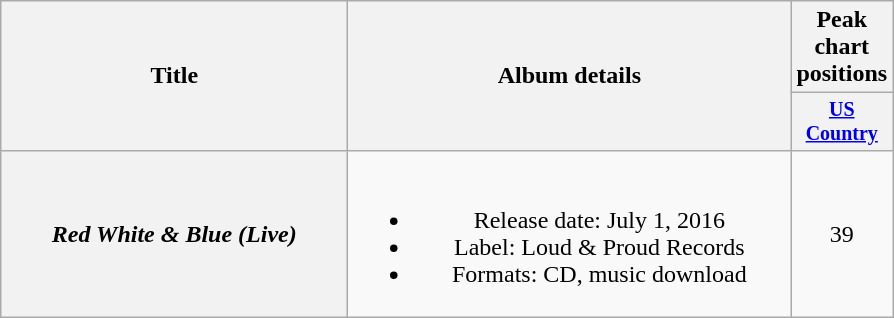<table class="wikitable plainrowheaders" style="text-align:center;">
<tr>
<th rowspan="2" style="width:14em;">Title</th>
<th rowspan="2" style="width:18em;">Album details</th>
<th>Peak chart<br>positions</th>
</tr>
<tr style="font-size:smaller;">
<th width="45"><a href='#'>US Country</a></th>
</tr>
<tr>
<th scope="row"><em>Red White & Blue (Live)</em></th>
<td><br><ul><li>Release date: July 1, 2016</li><li>Label: Loud & Proud Records</li><li>Formats: CD, music download</li></ul></td>
<td>39</td>
</tr>
</table>
